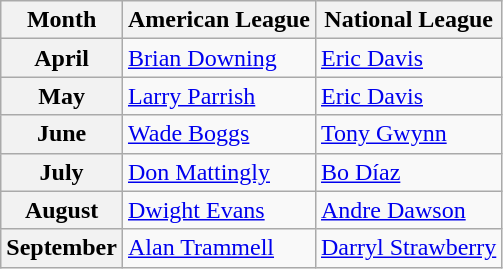<table class="wikitable">
<tr>
<th>Month</th>
<th>American League</th>
<th>National League</th>
</tr>
<tr>
<th>April</th>
<td><a href='#'>Brian Downing</a></td>
<td><a href='#'>Eric Davis</a></td>
</tr>
<tr>
<th>May</th>
<td><a href='#'>Larry Parrish</a></td>
<td><a href='#'>Eric Davis</a></td>
</tr>
<tr>
<th>June</th>
<td><a href='#'>Wade Boggs</a></td>
<td><a href='#'>Tony Gwynn</a></td>
</tr>
<tr>
<th>July</th>
<td><a href='#'>Don Mattingly</a></td>
<td><a href='#'>Bo Díaz</a></td>
</tr>
<tr>
<th>August</th>
<td><a href='#'>Dwight Evans</a></td>
<td><a href='#'>Andre Dawson</a></td>
</tr>
<tr>
<th>September</th>
<td><a href='#'>Alan Trammell</a></td>
<td><a href='#'>Darryl Strawberry</a></td>
</tr>
</table>
